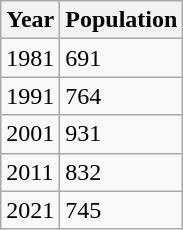<table class="wikitable">
<tr>
<th>Year</th>
<th>Population</th>
</tr>
<tr>
<td>1981</td>
<td>691</td>
</tr>
<tr>
<td>1991</td>
<td>764</td>
</tr>
<tr>
<td>2001</td>
<td>931</td>
</tr>
<tr>
<td>2011</td>
<td>832</td>
</tr>
<tr>
<td>2021</td>
<td>745</td>
</tr>
</table>
